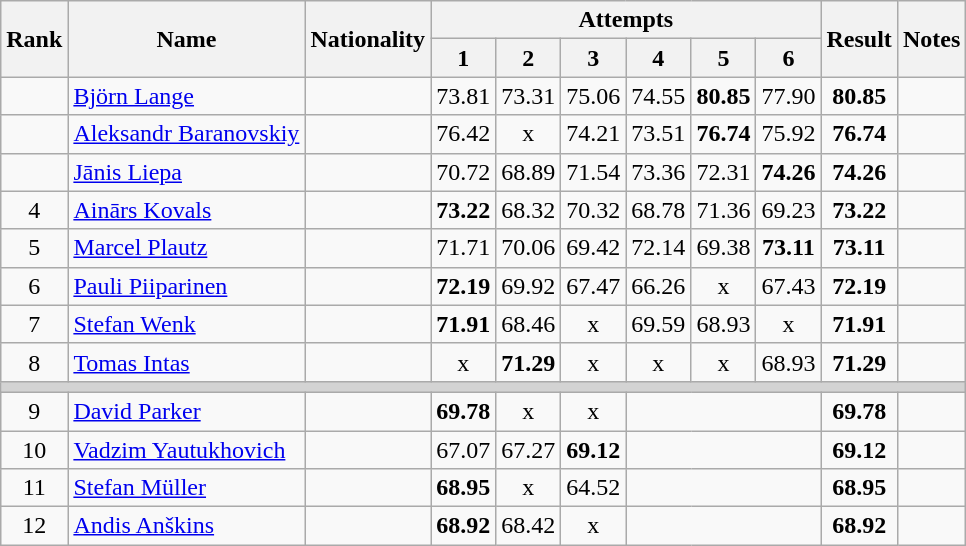<table class="wikitable sortable" style="text-align:center">
<tr>
<th rowspan=2>Rank</th>
<th rowspan=2>Name</th>
<th rowspan=2>Nationality</th>
<th colspan=6>Attempts</th>
<th rowspan=2>Result</th>
<th rowspan=2>Notes</th>
</tr>
<tr>
<th>1</th>
<th>2</th>
<th>3</th>
<th>4</th>
<th>5</th>
<th>6</th>
</tr>
<tr>
<td></td>
<td align=left><a href='#'>Björn Lange</a></td>
<td align=left></td>
<td>73.81</td>
<td>73.31</td>
<td>75.06</td>
<td>74.55</td>
<td><strong>80.85</strong></td>
<td>77.90</td>
<td><strong>80.85</strong></td>
<td></td>
</tr>
<tr>
<td></td>
<td align=left><a href='#'>Aleksandr Baranovskiy</a></td>
<td align=left></td>
<td>76.42</td>
<td>x</td>
<td>74.21</td>
<td>73.51</td>
<td><strong>76.74</strong></td>
<td>75.92</td>
<td><strong>76.74</strong></td>
<td></td>
</tr>
<tr>
<td></td>
<td align=left><a href='#'>Jānis Liepa</a></td>
<td align=left></td>
<td>70.72</td>
<td>68.89</td>
<td>71.54</td>
<td>73.36</td>
<td>72.31</td>
<td><strong>74.26</strong></td>
<td><strong>74.26</strong></td>
<td></td>
</tr>
<tr>
<td>4</td>
<td align=left><a href='#'>Ainārs Kovals</a></td>
<td align=left></td>
<td><strong>73.22</strong></td>
<td>68.32</td>
<td>70.32</td>
<td>68.78</td>
<td>71.36</td>
<td>69.23</td>
<td><strong>73.22</strong></td>
<td></td>
</tr>
<tr>
<td>5</td>
<td align=left><a href='#'>Marcel Plautz</a></td>
<td align=left></td>
<td>71.71</td>
<td>70.06</td>
<td>69.42</td>
<td>72.14</td>
<td>69.38</td>
<td><strong>73.11</strong></td>
<td><strong>73.11</strong></td>
<td></td>
</tr>
<tr>
<td>6</td>
<td align=left><a href='#'>Pauli Piiparinen</a></td>
<td align=left></td>
<td><strong>72.19</strong></td>
<td>69.92</td>
<td>67.47</td>
<td>66.26</td>
<td>x</td>
<td>67.43</td>
<td><strong>72.19</strong></td>
<td></td>
</tr>
<tr>
<td>7</td>
<td align=left><a href='#'>Stefan Wenk</a></td>
<td align=left></td>
<td><strong>71.91</strong></td>
<td>68.46</td>
<td>x</td>
<td>69.59</td>
<td>68.93</td>
<td>x</td>
<td><strong>71.91</strong></td>
<td></td>
</tr>
<tr>
<td>8</td>
<td align=left><a href='#'>Tomas Intas</a></td>
<td align=left></td>
<td>x</td>
<td><strong>71.29</strong></td>
<td>x</td>
<td>x</td>
<td>x</td>
<td>68.93</td>
<td><strong>71.29</strong></td>
<td></td>
</tr>
<tr>
<td colspan=11 bgcolor=lightgray></td>
</tr>
<tr>
<td>9</td>
<td align=left><a href='#'>David Parker</a></td>
<td align=left></td>
<td><strong>69.78</strong></td>
<td>x</td>
<td>x</td>
<td colspan=3></td>
<td><strong>69.78</strong></td>
<td></td>
</tr>
<tr>
<td>10</td>
<td align=left><a href='#'>Vadzim Yautukhovich</a></td>
<td align=left></td>
<td>67.07</td>
<td>67.27</td>
<td><strong>69.12</strong></td>
<td colspan=3></td>
<td><strong>69.12</strong></td>
<td></td>
</tr>
<tr>
<td>11</td>
<td align=left><a href='#'>Stefan Müller</a></td>
<td align=left></td>
<td><strong>68.95</strong></td>
<td>x</td>
<td>64.52</td>
<td colspan=3></td>
<td><strong>68.95</strong></td>
<td></td>
</tr>
<tr>
<td>12</td>
<td align=left><a href='#'>Andis Anškins</a></td>
<td align=left></td>
<td><strong>68.92</strong></td>
<td>68.42</td>
<td>x</td>
<td colspan=3></td>
<td><strong>68.92</strong></td>
<td></td>
</tr>
</table>
